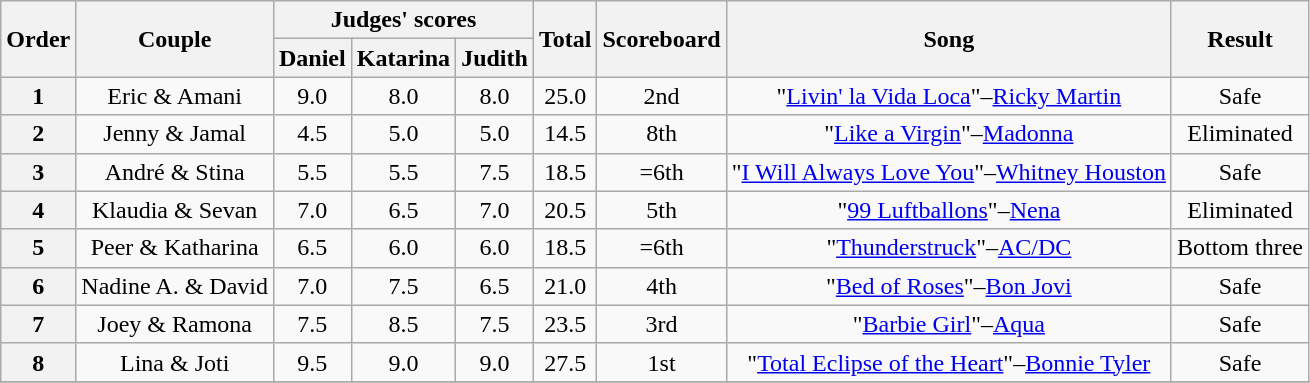<table class="wikitable plainrowheaders" style="text-align:center;">
<tr>
<th scope="col" rowspan=2>Order</th>
<th scope="col" rowspan=2>Couple</th>
<th scope="col" colspan=3>Judges' scores</th>
<th scope="col" rowspan=2>Total</th>
<th scope="col" rowspan=2>Scoreboard</th>
<th scope="col" rowspan=2>Song</th>
<th scope="col" rowspan=2>Result</th>
</tr>
<tr>
<th scope="col">Daniel</th>
<th>Katarina</th>
<th>Judith</th>
</tr>
<tr>
<th scope="col">1</th>
<td>Eric & Amani</td>
<td>9.0</td>
<td>8.0</td>
<td>8.0</td>
<td>25.0</td>
<td>2nd</td>
<td>"<a href='#'>Livin' la Vida Loca</a>"–<a href='#'>Ricky Martin</a></td>
<td>Safe</td>
</tr>
<tr>
<th scope="col">2</th>
<td>Jenny & Jamal</td>
<td>4.5</td>
<td>5.0</td>
<td>5.0</td>
<td>14.5</td>
<td>8th</td>
<td>"<a href='#'>Like a Virgin</a>"–<a href='#'>Madonna</a></td>
<td>Eliminated</td>
</tr>
<tr>
<th scope="col">3</th>
<td>André & Stina</td>
<td>5.5</td>
<td>5.5</td>
<td>7.5</td>
<td>18.5</td>
<td>=6th</td>
<td>"<a href='#'>I Will Always Love You</a>"–<a href='#'>Whitney Houston</a></td>
<td>Safe</td>
</tr>
<tr>
<th scope="col">4</th>
<td>Klaudia & Sevan</td>
<td>7.0</td>
<td>6.5</td>
<td>7.0</td>
<td>20.5</td>
<td>5th</td>
<td>"<a href='#'>99 Luftballons</a>"–<a href='#'>Nena</a></td>
<td>Eliminated</td>
</tr>
<tr>
<th scope="col">5</th>
<td>Peer & Katharina</td>
<td>6.5</td>
<td>6.0</td>
<td>6.0</td>
<td>18.5</td>
<td>=6th</td>
<td>"<a href='#'>Thunderstruck</a>"–<a href='#'>AC/DC</a></td>
<td>Bottom three</td>
</tr>
<tr>
<th scope="col">6</th>
<td>Nadine A. & David</td>
<td>7.0</td>
<td>7.5</td>
<td>6.5</td>
<td>21.0</td>
<td>4th</td>
<td>"<a href='#'>Bed of Roses</a>"–<a href='#'>Bon Jovi</a></td>
<td>Safe</td>
</tr>
<tr>
<th scope="col">7</th>
<td>Joey & Ramona</td>
<td>7.5</td>
<td>8.5</td>
<td>7.5</td>
<td>23.5</td>
<td>3rd</td>
<td>"<a href='#'>Barbie Girl</a>"–<a href='#'>Aqua</a></td>
<td>Safe</td>
</tr>
<tr>
<th scope="col">8</th>
<td>Lina & Joti</td>
<td>9.5</td>
<td>9.0</td>
<td>9.0</td>
<td>27.5</td>
<td>1st</td>
<td>"<a href='#'>Total Eclipse of the Heart</a>"–<a href='#'>Bonnie Tyler</a></td>
<td>Safe</td>
</tr>
<tr>
</tr>
</table>
